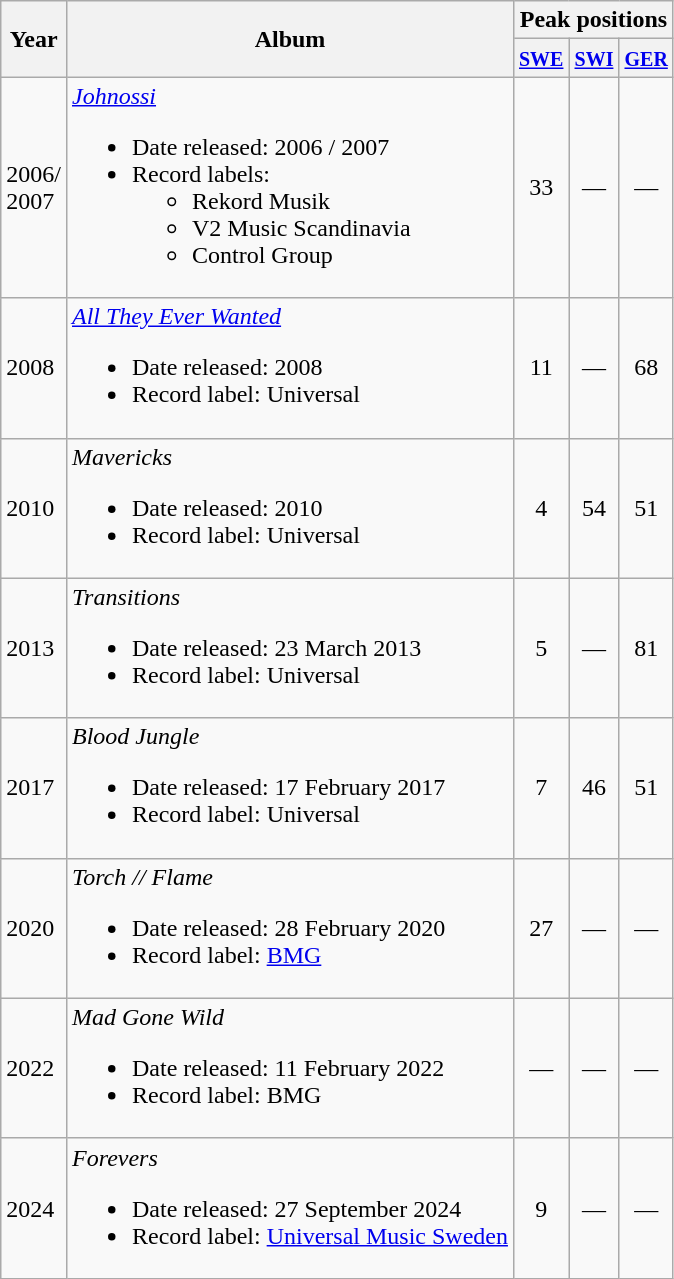<table class="wikitable">
<tr>
<th scope="col" rowspan="2">Year</th>
<th scope="col" rowspan="2">Album</th>
<th scope="col" colspan="3">Peak positions</th>
</tr>
<tr>
<th scope="col" width="20"><small><a href='#'>SWE</a><br></small></th>
<th scope="col" width="20"><small><a href='#'>SWI</a><br></small></th>
<th scope="col" width="20"><small><a href='#'>GER</a></small></th>
</tr>
<tr>
<td>2006/<br>2007</td>
<td><em><a href='#'>Johnossi</a></em><br><ul><li>Date released: 2006 / 2007</li><li>Record labels:<ul><li>Rekord Musik</li><li>V2 Music Scandinavia</li><li>Control Group</li></ul></li></ul></td>
<td style="text-align:center;">33</td>
<td style="text-align:center;">—</td>
<td style="text-align:center;">—</td>
</tr>
<tr>
<td>2008</td>
<td><em><a href='#'>All They Ever Wanted</a></em><br><ul><li>Date released: 2008</li><li>Record label: Universal</li></ul></td>
<td style="text-align:center;">11</td>
<td style="text-align:center;">—</td>
<td style="text-align:center;">68</td>
</tr>
<tr>
<td>2010</td>
<td><em>Mavericks</em><br><ul><li>Date released: 2010</li><li>Record label: Universal</li></ul></td>
<td style="text-align:center;">4</td>
<td style="text-align:center;">54</td>
<td style="text-align:center;">51</td>
</tr>
<tr>
<td>2013</td>
<td><em>Transitions</em><br><ul><li>Date released: 23 March 2013</li><li>Record label: Universal</li></ul></td>
<td style="text-align:center;">5</td>
<td style="text-align:center;">—</td>
<td style="text-align:center;">81</td>
</tr>
<tr>
<td>2017</td>
<td><em>Blood Jungle</em><br><ul><li>Date released: 17 February 2017</li><li>Record label: Universal</li></ul></td>
<td style="text-align:center;">7</td>
<td style="text-align:center;">46</td>
<td style="text-align:center;">51</td>
</tr>
<tr>
<td>2020</td>
<td><em>Torch // Flame</em><br><ul><li>Date released: 28 February 2020</li><li>Record label: <a href='#'>BMG</a></li></ul></td>
<td style="text-align:center;">27</td>
<td style="text-align:center;">—</td>
<td style="text-align:center;">—</td>
</tr>
<tr>
<td>2022</td>
<td><em>Mad Gone Wild</em><br><ul><li>Date released: 11 February 2022</li><li>Record label: BMG</li></ul></td>
<td style="text-align:center;">—</td>
<td style="text-align:center;">—</td>
<td style="text-align:center;">—</td>
</tr>
<tr>
<td>2024</td>
<td><em>Forevers</em><br><ul><li>Date released: 27 September 2024</li><li>Record label: <a href='#'>Universal Music Sweden</a></li></ul></td>
<td style="text-align:center;">9<br></td>
<td style="text-align:center;">—</td>
<td style="text-align:center;">—</td>
</tr>
</table>
